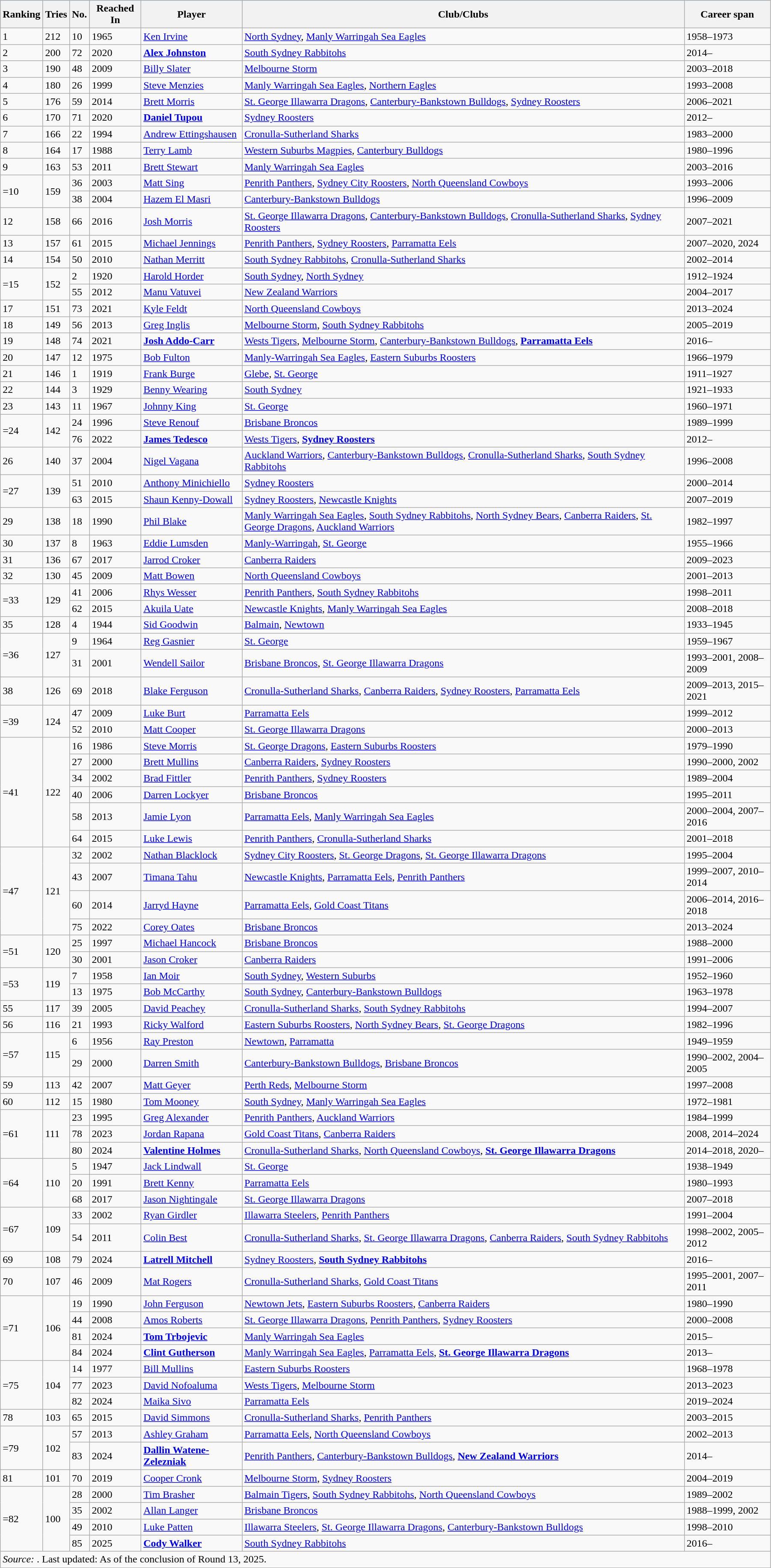<table class="wikitable sortable" width=95%>
<tr bgcolor=#87cefa>
<th>Ranking</th>
<th>Tries</th>
<th>No.</th>
<th>Reached In</th>
<th>Player</th>
<th>Club/Clubs</th>
<th>Career span</th>
</tr>
<tr>
<td>1</td>
<td>212</td>
<td>10</td>
<td>1965</td>
<td><a href='#'>Ken Irvine</a></td>
<td><a href='#'>North Sydney</a>, <a href='#'>Manly Warringah Sea Eagles</a></td>
<td>1958–1973</td>
</tr>
<tr>
<td>2</td>
<td>200</td>
<td>72</td>
<td>2020</td>
<td><strong><a href='#'>Alex Johnston</a></strong></td>
<td><a href='#'>South Sydney Rabbitohs</a></td>
<td>2014–</td>
</tr>
<tr>
<td>3</td>
<td>190</td>
<td>48</td>
<td>2009</td>
<td><a href='#'>Billy Slater</a></td>
<td><a href='#'>Melbourne Storm</a></td>
<td>2003–2018</td>
</tr>
<tr>
<td>4</td>
<td>180</td>
<td>26</td>
<td>1999</td>
<td><a href='#'>Steve Menzies</a></td>
<td><a href='#'>Manly Warringah Sea Eagles</a>, <a href='#'>Northern Eagles</a></td>
<td>1993–2008</td>
</tr>
<tr>
<td>5</td>
<td>176</td>
<td>59</td>
<td>2014</td>
<td><a href='#'>Brett Morris</a></td>
<td><a href='#'>St. George Illawarra Dragons</a>, <a href='#'>Canterbury-Bankstown Bulldogs</a>, <a href='#'>Sydney Roosters</a></td>
<td>2006–2021</td>
</tr>
<tr>
<td>6</td>
<td>170</td>
<td>71</td>
<td>2020</td>
<td><strong><a href='#'>Daniel Tupou</a></strong></td>
<td><a href='#'>Sydney Roosters</a></td>
<td>2012–</td>
</tr>
<tr>
<td>7</td>
<td>166</td>
<td>22</td>
<td>1994</td>
<td><a href='#'>Andrew Ettingshausen</a></td>
<td><a href='#'>Cronulla-Sutherland Sharks</a></td>
<td>1983–2000</td>
</tr>
<tr>
<td>8</td>
<td>164</td>
<td>17</td>
<td>1988</td>
<td><a href='#'>Terry Lamb</a></td>
<td><a href='#'>Western Suburbs Magpies</a>, <a href='#'>Canterbury Bulldogs</a></td>
<td>1980–1996</td>
</tr>
<tr>
<td>9</td>
<td>163</td>
<td>53</td>
<td>2011</td>
<td><a href='#'>Brett Stewart</a></td>
<td><a href='#'>Manly Warringah Sea Eagles</a></td>
<td>2003–2016</td>
</tr>
<tr>
<td rowspan="2">=10</td>
<td rowspan="2">159</td>
<td>36</td>
<td>2003</td>
<td><a href='#'>Matt Sing</a></td>
<td><a href='#'>Penrith Panthers</a>, <a href='#'>Sydney City Roosters</a>, <a href='#'>North Queensland Cowboys</a></td>
<td>1993–2006</td>
</tr>
<tr>
<td>38</td>
<td>2004</td>
<td><a href='#'>Hazem El Masri</a></td>
<td><a href='#'>Canterbury-Bankstown Bulldogs</a></td>
<td>1996–2009</td>
</tr>
<tr>
<td>12</td>
<td>158</td>
<td>66</td>
<td>2016</td>
<td><a href='#'>Josh Morris</a></td>
<td><a href='#'>St. George Illawarra Dragons</a>, <a href='#'>Canterbury-Bankstown Bulldogs</a>, <a href='#'>Cronulla-Sutherland Sharks</a>, <a href='#'>Sydney Roosters</a></td>
<td>2007–2021</td>
</tr>
<tr>
<td>13</td>
<td>157</td>
<td>61</td>
<td>2015</td>
<td><a href='#'>Michael Jennings</a></td>
<td><a href='#'>Penrith Panthers</a>, <a href='#'>Sydney Roosters</a>, <a href='#'>Parramatta Eels</a></td>
<td>2007–2020, 2024</td>
</tr>
<tr>
<td>14</td>
<td>154</td>
<td>50</td>
<td>2010</td>
<td><a href='#'>Nathan Merritt</a></td>
<td><a href='#'>South Sydney Rabbitohs</a>, <a href='#'>Cronulla-Sutherland Sharks</a></td>
<td>2002–2014</td>
</tr>
<tr>
<td rowspan="2">=15</td>
<td rowspan="2">152</td>
<td>2</td>
<td>1920</td>
<td><a href='#'>Harold Horder</a></td>
<td><a href='#'>South Sydney</a>, <a href='#'>North Sydney</a></td>
<td>1912–1924</td>
</tr>
<tr>
<td>55</td>
<td>2012</td>
<td><a href='#'>Manu Vatuvei</a></td>
<td><a href='#'>New Zealand Warriors</a></td>
<td>2004–2017</td>
</tr>
<tr>
<td>17</td>
<td>151</td>
<td>73</td>
<td>2021</td>
<td><a href='#'>Kyle Feldt</a></td>
<td><a href='#'>North Queensland Cowboys</a></td>
<td>2013–2024</td>
</tr>
<tr>
<td>18</td>
<td>149</td>
<td>56</td>
<td>2013</td>
<td><a href='#'>Greg Inglis</a></td>
<td><a href='#'>Melbourne Storm</a>, <a href='#'>South Sydney Rabbitohs</a></td>
<td>2005–2019</td>
</tr>
<tr>
<td>19</td>
<td>148</td>
<td>74</td>
<td>2021</td>
<td><strong><a href='#'>Josh Addo-Carr</a></strong></td>
<td><a href='#'>Wests Tigers</a>, <a href='#'>Melbourne Storm</a>, <a href='#'>Canterbury-Bankstown Bulldogs</a>, <strong><a href='#'>Parramatta Eels</a></strong></td>
<td>2016–</td>
</tr>
<tr>
<td>20</td>
<td>147</td>
<td>12</td>
<td>1975</td>
<td><a href='#'>Bob Fulton</a></td>
<td><a href='#'>Manly-Warringah Sea Eagles</a>, <a href='#'>Eastern Suburbs Roosters</a></td>
<td>1966–1979</td>
</tr>
<tr>
<td>21</td>
<td>146</td>
<td>1</td>
<td>1919</td>
<td><a href='#'>Frank Burge</a></td>
<td><a href='#'>Glebe</a>, <a href='#'>St. George</a></td>
<td>1911–1927</td>
</tr>
<tr>
<td>22</td>
<td>144</td>
<td>3</td>
<td>1929</td>
<td><a href='#'>Benny Wearing</a></td>
<td><a href='#'>South Sydney</a></td>
<td>1921–1933</td>
</tr>
<tr>
<td>23</td>
<td>143</td>
<td>11</td>
<td>1967</td>
<td><a href='#'>Johnny King</a></td>
<td><a href='#'>St. George</a></td>
<td>1960–1971</td>
</tr>
<tr>
<td rowspan="2">=24</td>
<td rowspan="2">142</td>
<td>24</td>
<td>1996</td>
<td><a href='#'>Steve Renouf</a></td>
<td><a href='#'>Brisbane Broncos</a></td>
<td>1989–1999</td>
</tr>
<tr>
<td>76</td>
<td>2022</td>
<td><strong><a href='#'>James Tedesco</a></strong></td>
<td><a href='#'>Wests Tigers</a>, <strong><a href='#'>Sydney Roosters</a></strong></td>
<td>2012–</td>
</tr>
<tr>
<td>26</td>
<td>140</td>
<td>37</td>
<td>2004</td>
<td><a href='#'>Nigel Vagana</a></td>
<td><a href='#'>Auckland Warriors</a>, <a href='#'>Canterbury-Bankstown Bulldogs</a>, <a href='#'>Cronulla-Sutherland Sharks</a>, <a href='#'>South Sydney Rabbitohs</a></td>
<td>1996–2008</td>
</tr>
<tr>
<td rowspan="2">=27</td>
<td rowspan="2">139</td>
<td>51</td>
<td>2010</td>
<td><a href='#'>Anthony Minichiello</a></td>
<td><a href='#'>Sydney Roosters</a></td>
<td>2000–2014</td>
</tr>
<tr>
<td>63</td>
<td>2015</td>
<td><a href='#'>Shaun Kenny-Dowall</a></td>
<td><a href='#'>Sydney Roosters</a>, <a href='#'>Newcastle Knights</a></td>
<td>2007–2019</td>
</tr>
<tr>
<td>29</td>
<td>138</td>
<td>18</td>
<td>1990</td>
<td><a href='#'>Phil Blake</a></td>
<td><a href='#'>Manly Warringah Sea Eagles</a>, <a href='#'>South Sydney Rabbitohs</a>, <a href='#'>North Sydney Bears</a>, <a href='#'>Canberra Raiders</a>, <a href='#'>St. George Dragons</a>, <a href='#'>Auckland Warriors</a></td>
<td>1982–1997</td>
</tr>
<tr>
<td>30</td>
<td>137</td>
<td>8</td>
<td>1963</td>
<td><a href='#'>Eddie Lumsden</a></td>
<td><a href='#'>Manly-Warringah</a>, <a href='#'>St. George</a></td>
<td>1955–1966</td>
</tr>
<tr>
<td>31</td>
<td>136</td>
<td>67</td>
<td>2017</td>
<td><a href='#'>Jarrod Croker</a></td>
<td><a href='#'>Canberra Raiders</a></td>
<td>2009–2023</td>
</tr>
<tr>
<td>32</td>
<td>130</td>
<td>45</td>
<td>2009</td>
<td><a href='#'>Matt Bowen</a></td>
<td><a href='#'>North Queensland Cowboys</a></td>
<td>2001–2013</td>
</tr>
<tr>
<td rowspan="2">=33</td>
<td rowspan="2">129</td>
<td>41</td>
<td>2006</td>
<td><a href='#'>Rhys Wesser</a></td>
<td><a href='#'>Penrith Panthers</a>, <a href='#'>South Sydney Rabbitohs</a></td>
<td>1998–2011</td>
</tr>
<tr>
<td>62</td>
<td>2015</td>
<td><a href='#'>Akuila Uate</a></td>
<td><a href='#'>Newcastle Knights</a>, <a href='#'>Manly Warringah Sea Eagles</a></td>
<td>2008–2018</td>
</tr>
<tr>
<td>35</td>
<td>128</td>
<td>4</td>
<td>1944</td>
<td><a href='#'>Sid Goodwin</a></td>
<td><a href='#'>Balmain</a>, <a href='#'>Newtown</a></td>
<td>1933–1945</td>
</tr>
<tr>
<td rowspan="2">=36</td>
<td rowspan="2">127</td>
<td>9</td>
<td>1964</td>
<td><a href='#'>Reg Gasnier</a></td>
<td><a href='#'>St. George</a></td>
<td>1959–1967</td>
</tr>
<tr>
<td>31</td>
<td>2001</td>
<td><a href='#'>Wendell Sailor</a></td>
<td><a href='#'>Brisbane Broncos</a>, <a href='#'>St. George Illawarra Dragons</a></td>
<td>1993–2001, 2008–2009</td>
</tr>
<tr>
<td>38</td>
<td>126</td>
<td>69</td>
<td>2018</td>
<td><a href='#'>Blake Ferguson</a></td>
<td><a href='#'>Cronulla-Sutherland Sharks</a>, <a href='#'>Canberra Raiders</a>, <a href='#'>Sydney Roosters</a>, <a href='#'>Parramatta Eels</a></td>
<td>2009–2013, 2015–2021</td>
</tr>
<tr>
<td rowspan="2">=39</td>
<td rowspan="2">124</td>
<td>47</td>
<td>2009</td>
<td><a href='#'>Luke Burt</a></td>
<td><a href='#'>Parramatta Eels</a></td>
<td>1999–2012</td>
</tr>
<tr>
<td>52</td>
<td>2010</td>
<td><a href='#'>Matt Cooper</a></td>
<td><a href='#'>St. George Illawarra Dragons</a></td>
<td>2000–2013</td>
</tr>
<tr>
<td rowspan="6">=41</td>
<td rowspan="6">122</td>
<td>16</td>
<td>1986</td>
<td><a href='#'>Steve Morris</a></td>
<td><a href='#'>St. George Dragons</a>, <a href='#'>Eastern Suburbs Roosters</a></td>
<td>1979–1990</td>
</tr>
<tr>
<td>27</td>
<td>2000</td>
<td><a href='#'>Brett Mullins</a></td>
<td><a href='#'>Canberra Raiders</a>, <a href='#'>Sydney Roosters</a></td>
<td>1990–2000, 2002</td>
</tr>
<tr>
<td>34</td>
<td>2002</td>
<td><a href='#'>Brad Fittler</a></td>
<td><a href='#'>Penrith Panthers</a>, <a href='#'>Sydney Roosters</a></td>
<td>1989–2004</td>
</tr>
<tr>
<td>40</td>
<td>2006</td>
<td><a href='#'>Darren Lockyer</a></td>
<td><a href='#'>Brisbane Broncos</a></td>
<td>1995–2011</td>
</tr>
<tr>
<td>58</td>
<td>2013</td>
<td><a href='#'>Jamie Lyon</a></td>
<td><a href='#'>Parramatta Eels</a>, <a href='#'>Manly Warringah Sea Eagles</a></td>
<td>2000–2004, 2007–2016</td>
</tr>
<tr>
<td>64</td>
<td>2015</td>
<td><a href='#'>Luke Lewis</a></td>
<td><a href='#'>Penrith Panthers</a>, <a href='#'>Cronulla-Sutherland Sharks</a></td>
<td>2001–2018</td>
</tr>
<tr>
<td rowspan="4">=47</td>
<td rowspan="4">121</td>
<td>32</td>
<td>2002</td>
<td><a href='#'>Nathan Blacklock</a></td>
<td><a href='#'>Sydney City Roosters</a>, <a href='#'>St. George Dragons</a>, <a href='#'>St. George Illawarra Dragons</a></td>
<td>1995–2004</td>
</tr>
<tr>
<td>43</td>
<td>2007</td>
<td><a href='#'>Timana Tahu</a></td>
<td><a href='#'>Newcastle Knights</a>, <a href='#'>Parramatta Eels</a>, <a href='#'>Penrith Panthers</a></td>
<td>1999–2007, 2010–2014</td>
</tr>
<tr>
<td>60</td>
<td>2014</td>
<td><a href='#'>Jarryd Hayne</a></td>
<td><a href='#'>Parramatta Eels</a>, <a href='#'>Gold Coast Titans</a></td>
<td>2006–2014, 2016–2018</td>
</tr>
<tr>
<td>75</td>
<td>2022</td>
<td><a href='#'>Corey Oates</a></td>
<td><a href='#'>Brisbane Broncos</a></td>
<td>2013–2024</td>
</tr>
<tr>
<td rowspan="2">=51</td>
<td rowspan="2">120</td>
<td>25</td>
<td>1997</td>
<td><a href='#'>Michael Hancock</a></td>
<td><a href='#'>Brisbane Broncos</a></td>
<td>1988–2000</td>
</tr>
<tr>
<td>30</td>
<td>2001</td>
<td><a href='#'>Jason Croker</a></td>
<td><a href='#'>Canberra Raiders</a></td>
<td>1991–2006</td>
</tr>
<tr>
<td rowspan="2">=53</td>
<td rowspan="2">119</td>
<td>7</td>
<td>1958</td>
<td><a href='#'>Ian Moir</a></td>
<td><a href='#'>South Sydney</a>, <a href='#'>Western Suburbs</a></td>
<td>1952–1960</td>
</tr>
<tr>
<td>13</td>
<td>1975</td>
<td><a href='#'>Bob McCarthy</a></td>
<td><a href='#'>South Sydney</a>, <a href='#'>Canterbury-Bankstown Bulldogs</a></td>
<td>1963–1978</td>
</tr>
<tr>
<td>55</td>
<td>117</td>
<td>39</td>
<td>2005</td>
<td><a href='#'>David Peachey</a></td>
<td><a href='#'>Cronulla-Sutherland Sharks</a>, <a href='#'>South Sydney Rabbitohs</a></td>
<td>1994–2007</td>
</tr>
<tr>
<td>56</td>
<td>116</td>
<td>21</td>
<td>1993</td>
<td><a href='#'>Ricky Walford</a></td>
<td><a href='#'>Eastern Suburbs Roosters</a>, <a href='#'>North Sydney Bears</a>, <a href='#'>St. George Dragons</a></td>
<td>1982–1996</td>
</tr>
<tr>
<td rowspan="2">=57</td>
<td rowspan="2">115</td>
<td>6</td>
<td>1956</td>
<td><a href='#'>Ray Preston</a></td>
<td><a href='#'>Newtown</a>, <a href='#'>Parramatta</a></td>
<td>1949–1959</td>
</tr>
<tr>
<td>29</td>
<td>2000</td>
<td><a href='#'>Darren Smith</a></td>
<td><a href='#'>Canterbury-Bankstown Bulldogs</a>, <a href='#'>Brisbane Broncos</a></td>
<td>1990–2002, 2004–2005</td>
</tr>
<tr>
<td>59</td>
<td>113</td>
<td>42</td>
<td>2007</td>
<td><a href='#'>Matt Geyer</a></td>
<td><a href='#'>Perth Reds</a>, <a href='#'>Melbourne Storm</a></td>
<td>1997–2008</td>
</tr>
<tr>
<td>60</td>
<td>112</td>
<td>15</td>
<td>1980</td>
<td><a href='#'>Tom Mooney</a></td>
<td><a href='#'>South Sydney</a>, <a href='#'>Manly Warringah Sea Eagles</a></td>
<td>1972–1981</td>
</tr>
<tr>
<td rowspan="3">=61</td>
<td rowspan="3">111</td>
<td>23</td>
<td>1995</td>
<td><a href='#'>Greg Alexander</a></td>
<td><a href='#'>Penrith Panthers</a>, <a href='#'>Auckland Warriors</a></td>
<td>1984–1999</td>
</tr>
<tr>
<td>78</td>
<td>2023</td>
<td><a href='#'>Jordan Rapana</a></td>
<td><a href='#'>Gold Coast Titans</a>, <a href='#'>Canberra Raiders</a></td>
<td>2008, 2014–2024</td>
</tr>
<tr>
<td>80</td>
<td>2024</td>
<td><strong><a href='#'>Valentine Holmes</a></strong></td>
<td><a href='#'>Cronulla-Sutherland Sharks</a>, <a href='#'>North Queensland Cowboys</a>, <strong><a href='#'>St. George Illawarra Dragons</a></strong></td>
<td>2014–2018, 2020–</td>
</tr>
<tr>
<td rowspan="3">=64</td>
<td rowspan="3">110</td>
<td>5</td>
<td>1947</td>
<td><a href='#'>Jack Lindwall</a></td>
<td><a href='#'>St. George</a></td>
<td>1938–1949</td>
</tr>
<tr>
<td>20</td>
<td>1991</td>
<td><a href='#'>Brett Kenny</a></td>
<td><a href='#'>Parramatta Eels</a></td>
<td>1980–1993</td>
</tr>
<tr>
<td>68</td>
<td>2017</td>
<td><a href='#'>Jason Nightingale</a></td>
<td><a href='#'>St. George Illawarra Dragons</a></td>
<td>2007–2018</td>
</tr>
<tr>
<td rowspan="2">=67</td>
<td rowspan="2">109</td>
<td>33</td>
<td>2002</td>
<td><a href='#'>Ryan Girdler</a></td>
<td><a href='#'>Illawarra Steelers</a>, <a href='#'>Penrith Panthers</a></td>
<td>1991–2004</td>
</tr>
<tr>
<td>54</td>
<td>2011</td>
<td><a href='#'>Colin Best</a></td>
<td><a href='#'>Cronulla-Sutherland Sharks</a>, <a href='#'>St. George Illawarra Dragons</a>, <a href='#'>Canberra Raiders</a>, <a href='#'>South Sydney Rabbitohs</a></td>
<td>1998–2002, 2005–2012</td>
</tr>
<tr>
<td>69</td>
<td>108</td>
<td>79</td>
<td>2024</td>
<td><strong><a href='#'>Latrell Mitchell</a></strong></td>
<td><a href='#'>Sydney Roosters</a>, <strong><a href='#'>South Sydney Rabbitohs</a></strong></td>
<td>2016–</td>
</tr>
<tr>
<td>70</td>
<td>107</td>
<td>46</td>
<td>2009</td>
<td><a href='#'>Mat Rogers</a></td>
<td><a href='#'>Cronulla-Sutherland Sharks</a>, <a href='#'>Gold Coast Titans</a></td>
<td>1995–2001, 2007–2011</td>
</tr>
<tr>
<td rowspan="4">=71</td>
<td rowspan="4">106</td>
<td>19</td>
<td>1990</td>
<td><a href='#'>John Ferguson</a></td>
<td><a href='#'>Newtown Jets</a>, <a href='#'>Eastern Suburbs Roosters</a>, <a href='#'>Canberra Raiders</a></td>
<td>1980–1990</td>
</tr>
<tr>
<td>44</td>
<td>2008</td>
<td><a href='#'>Amos Roberts</a></td>
<td><a href='#'>St. George Illawarra Dragons</a>, <a href='#'>Penrith Panthers</a>, <a href='#'>Sydney Roosters</a></td>
<td>2000–2008</td>
</tr>
<tr>
<td>81</td>
<td>2024</td>
<td><strong><a href='#'>Tom Trbojevic</a></strong></td>
<td><a href='#'>Manly Warringah Sea Eagles</a></td>
<td>2015–</td>
</tr>
<tr>
<td>84</td>
<td>2024</td>
<td><strong><a href='#'>Clint Gutherson</a></strong></td>
<td><a href='#'>Manly Warringah Sea Eagles</a>, <a href='#'>Parramatta Eels</a>, <strong><a href='#'>St. George Illawarra Dragons</a></strong></td>
<td>2013–</td>
</tr>
<tr>
<td rowspan="3">=75</td>
<td rowspan="3">104</td>
<td>14</td>
<td>1977</td>
<td><a href='#'>Bill Mullins</a></td>
<td><a href='#'>Eastern Suburbs Roosters</a></td>
<td>1968–1978</td>
</tr>
<tr>
<td>77</td>
<td>2023</td>
<td><a href='#'>David Nofoaluma</a></td>
<td><a href='#'>Wests Tigers</a>, <a href='#'>Melbourne Storm</a></td>
<td>2013–2023</td>
</tr>
<tr>
<td>82</td>
<td>2024</td>
<td><a href='#'>Maika Sivo</a></td>
<td><a href='#'>Parramatta Eels</a></td>
<td>2019–2024</td>
</tr>
<tr>
<td>78</td>
<td>103</td>
<td>65</td>
<td>2015</td>
<td><a href='#'>David Simmons</a></td>
<td><a href='#'>Cronulla-Sutherland Sharks</a>, <a href='#'>Penrith Panthers</a></td>
<td>2003–2015</td>
</tr>
<tr>
<td rowspan="2">=79</td>
<td rowspan="2">102</td>
<td>57</td>
<td>2013</td>
<td><a href='#'>Ashley Graham</a></td>
<td><a href='#'>Parramatta Eels</a>, <a href='#'>North Queensland Cowboys</a></td>
<td>2002–2013</td>
</tr>
<tr>
<td>83</td>
<td>2024</td>
<td><strong><a href='#'>Dallin Watene-Zelezniak</a></strong></td>
<td><a href='#'>Penrith Panthers</a>, <a href='#'>Canterbury-Bankstown Bulldogs</a>, <strong><a href='#'>New Zealand Warriors</a></strong></td>
<td>2014–</td>
</tr>
<tr>
<td>81</td>
<td>101</td>
<td>70</td>
<td>2019</td>
<td><a href='#'>Cooper Cronk</a></td>
<td><a href='#'>Melbourne Storm</a>, <a href='#'>Sydney Roosters</a></td>
<td>2004–2019</td>
</tr>
<tr>
<td rowspan="4">=82</td>
<td rowspan="4">100</td>
<td>28</td>
<td>2000</td>
<td><a href='#'>Tim Brasher</a></td>
<td><a href='#'>Balmain Tigers</a>, <a href='#'>South Sydney Rabbitohs</a>, <a href='#'>North Queensland Cowboys</a></td>
<td>1989–2002</td>
</tr>
<tr>
<td>35</td>
<td>2002</td>
<td><a href='#'>Allan Langer</a></td>
<td><a href='#'>Brisbane Broncos</a></td>
<td>1988–1999, 2002</td>
</tr>
<tr>
<td>49</td>
<td>2010</td>
<td><a href='#'>Luke Patten</a></td>
<td><a href='#'>Illawarra Steelers</a>, <a href='#'>St. George Illawarra Dragons</a>, <a href='#'>Canterbury-Bankstown Bulldogs</a></td>
<td>1998–2010</td>
</tr>
<tr>
<td>85</td>
<td>2025</td>
<td><strong><a href='#'>Cody Walker</a></strong></td>
<td><a href='#'>South Sydney Rabbitohs</a></td>
<td>2016–</td>
</tr>
<tr>
<td colspan=7><em>Source:  </em>. Last updated: As of the conclusion of Round 13, 2025.</td>
</tr>
</table>
